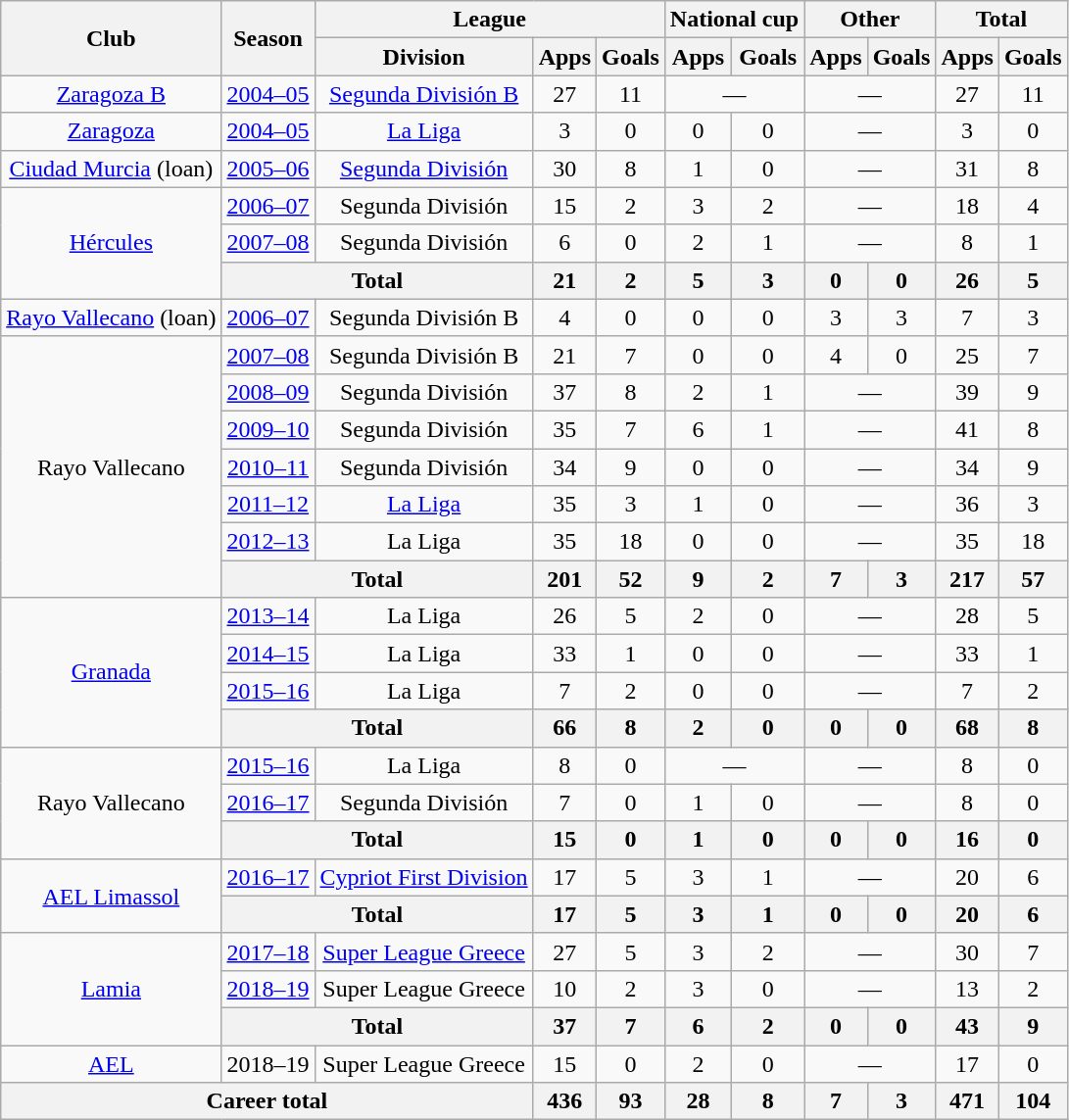<table class="wikitable" style="text-align: center;">
<tr>
<th rowspan="2">Club</th>
<th rowspan="2">Season</th>
<th colspan="3">League</th>
<th colspan="2">National cup</th>
<th colspan="2">Other</th>
<th colspan="2">Total</th>
</tr>
<tr>
<th>Division</th>
<th>Apps</th>
<th>Goals</th>
<th>Apps</th>
<th>Goals</th>
<th>Apps</th>
<th>Goals</th>
<th>Apps</th>
<th>Goals</th>
</tr>
<tr>
<td rowspan="1"><a href='#'>Zaragoza B</a></td>
<td><a href='#'>2004–05</a></td>
<td><a href='#'>Segunda División B</a></td>
<td>27</td>
<td>11</td>
<td colspan="2">—</td>
<td colspan="2">—</td>
<td>27</td>
<td>11</td>
</tr>
<tr>
<td rowspan="1"><a href='#'>Zaragoza</a></td>
<td><a href='#'>2004–05</a></td>
<td><a href='#'>La Liga</a></td>
<td>3</td>
<td>0</td>
<td>0</td>
<td>0</td>
<td colspan="2">—</td>
<td>3</td>
<td>0</td>
</tr>
<tr>
<td rowspan="1"><a href='#'>Ciudad Murcia</a> (loan)</td>
<td><a href='#'>2005–06</a></td>
<td><a href='#'>Segunda División</a></td>
<td>30</td>
<td>8</td>
<td>1</td>
<td>0</td>
<td colspan="2">—</td>
<td>31</td>
<td>8</td>
</tr>
<tr>
<td rowspan="3"><a href='#'>Hércules</a></td>
<td><a href='#'>2006–07</a></td>
<td>Segunda División</td>
<td>15</td>
<td>2</td>
<td>3</td>
<td>2</td>
<td colspan="2">—</td>
<td>18</td>
<td>4</td>
</tr>
<tr>
<td><a href='#'>2007–08</a></td>
<td>Segunda División</td>
<td>6</td>
<td>0</td>
<td>2</td>
<td>1</td>
<td colspan="2">—</td>
<td>8</td>
<td>1</td>
</tr>
<tr>
<th colspan="2">Total</th>
<th>21</th>
<th>2</th>
<th>5</th>
<th>3</th>
<th>0</th>
<th>0</th>
<th>26</th>
<th>5</th>
</tr>
<tr>
<td rowspan="1"><a href='#'>Rayo Vallecano</a> (loan)</td>
<td><a href='#'>2006–07</a></td>
<td>Segunda División B</td>
<td>4</td>
<td>0</td>
<td>0</td>
<td>0</td>
<td>3</td>
<td>3</td>
<td>7</td>
<td>3</td>
</tr>
<tr>
<td rowspan="7">Rayo Vallecano</td>
<td><a href='#'>2007–08</a></td>
<td>Segunda División B</td>
<td>21</td>
<td>7</td>
<td>0</td>
<td>0</td>
<td>4</td>
<td>0</td>
<td>25</td>
<td>7</td>
</tr>
<tr>
<td><a href='#'>2008–09</a></td>
<td>Segunda División</td>
<td>37</td>
<td>8</td>
<td>2</td>
<td>1</td>
<td colspan="2">—</td>
<td>39</td>
<td>9</td>
</tr>
<tr>
<td><a href='#'>2009–10</a></td>
<td>Segunda División</td>
<td>35</td>
<td>7</td>
<td>6</td>
<td>1</td>
<td colspan="2">—</td>
<td>41</td>
<td>8</td>
</tr>
<tr>
<td><a href='#'>2010–11</a></td>
<td>Segunda División</td>
<td>34</td>
<td>9</td>
<td>0</td>
<td>0</td>
<td colspan="2">—</td>
<td>34</td>
<td>9</td>
</tr>
<tr>
<td><a href='#'>2011–12</a></td>
<td><a href='#'>La Liga</a></td>
<td>35</td>
<td>3</td>
<td>1</td>
<td>0</td>
<td colspan="2">—</td>
<td>36</td>
<td>3</td>
</tr>
<tr>
<td><a href='#'>2012–13</a></td>
<td>La Liga</td>
<td>35</td>
<td>18</td>
<td>0</td>
<td>0</td>
<td colspan="2">—</td>
<td>35</td>
<td>18</td>
</tr>
<tr>
<th colspan="2">Total</th>
<th>201</th>
<th>52</th>
<th>9</th>
<th>2</th>
<th>7</th>
<th>3</th>
<th>217</th>
<th>57</th>
</tr>
<tr>
<td rowspan="4"><a href='#'>Granada</a></td>
<td><a href='#'>2013–14</a></td>
<td>La Liga</td>
<td>26</td>
<td>5</td>
<td>2</td>
<td>0</td>
<td colspan="2">—</td>
<td>28</td>
<td>5</td>
</tr>
<tr>
<td><a href='#'>2014–15</a></td>
<td>La Liga</td>
<td>33</td>
<td>1</td>
<td>0</td>
<td>0</td>
<td colspan="2">—</td>
<td>33</td>
<td>1</td>
</tr>
<tr>
<td><a href='#'>2015–16</a></td>
<td>La Liga</td>
<td>7</td>
<td>2</td>
<td>0</td>
<td>0</td>
<td colspan="2">—</td>
<td>7</td>
<td>2</td>
</tr>
<tr>
<th colspan="2">Total</th>
<th>66</th>
<th>8</th>
<th>2</th>
<th>0</th>
<th>0</th>
<th>0</th>
<th>68</th>
<th>8</th>
</tr>
<tr>
<td rowspan="3">Rayo Vallecano</td>
<td><a href='#'>2015–16</a></td>
<td>La Liga</td>
<td>8</td>
<td>0</td>
<td colspan="2">—</td>
<td colspan="2">—</td>
<td>8</td>
<td>0</td>
</tr>
<tr>
<td><a href='#'>2016–17</a></td>
<td>Segunda División</td>
<td>7</td>
<td>0</td>
<td>1</td>
<td>0</td>
<td colspan="2">—</td>
<td>8</td>
<td>0</td>
</tr>
<tr>
<th colspan="2">Total</th>
<th>15</th>
<th>0</th>
<th>1</th>
<th>0</th>
<th>0</th>
<th>0</th>
<th>16</th>
<th>0</th>
</tr>
<tr>
<td rowspan="2"><a href='#'>AEL Limassol</a></td>
<td><a href='#'>2016–17</a></td>
<td><a href='#'>Cypriot First Division</a></td>
<td>17</td>
<td>5</td>
<td>3</td>
<td>1</td>
<td colspan="2">—</td>
<td>20</td>
<td>6</td>
</tr>
<tr>
<th colspan="2">Total</th>
<th>17</th>
<th>5</th>
<th>3</th>
<th>1</th>
<th>0</th>
<th>0</th>
<th>20</th>
<th>6</th>
</tr>
<tr>
<td rowspan="3"><a href='#'>Lamia</a></td>
<td><a href='#'>2017–18</a></td>
<td><a href='#'>Super League Greece</a></td>
<td>27</td>
<td>5</td>
<td>3</td>
<td>2</td>
<td colspan="2">—</td>
<td>30</td>
<td>7</td>
</tr>
<tr>
<td><a href='#'>2018–19</a></td>
<td>Super League Greece</td>
<td>10</td>
<td>2</td>
<td>3</td>
<td>0</td>
<td colspan="2">—</td>
<td>13</td>
<td>2</td>
</tr>
<tr>
<th colspan="2">Total</th>
<th>37</th>
<th>7</th>
<th>6</th>
<th>2</th>
<th>0</th>
<th>0</th>
<th>43</th>
<th>9</th>
</tr>
<tr>
<td rowspan="1"><a href='#'>AEL</a></td>
<td>2018–19</td>
<td>Super League Greece</td>
<td>15</td>
<td>0</td>
<td>2</td>
<td>0</td>
<td colspan="2">—</td>
<td>17</td>
<td>0</td>
</tr>
<tr>
<th colspan="3">Career total</th>
<th>436</th>
<th>93</th>
<th>28</th>
<th>8</th>
<th>7</th>
<th>3</th>
<th>471</th>
<th>104</th>
</tr>
</table>
